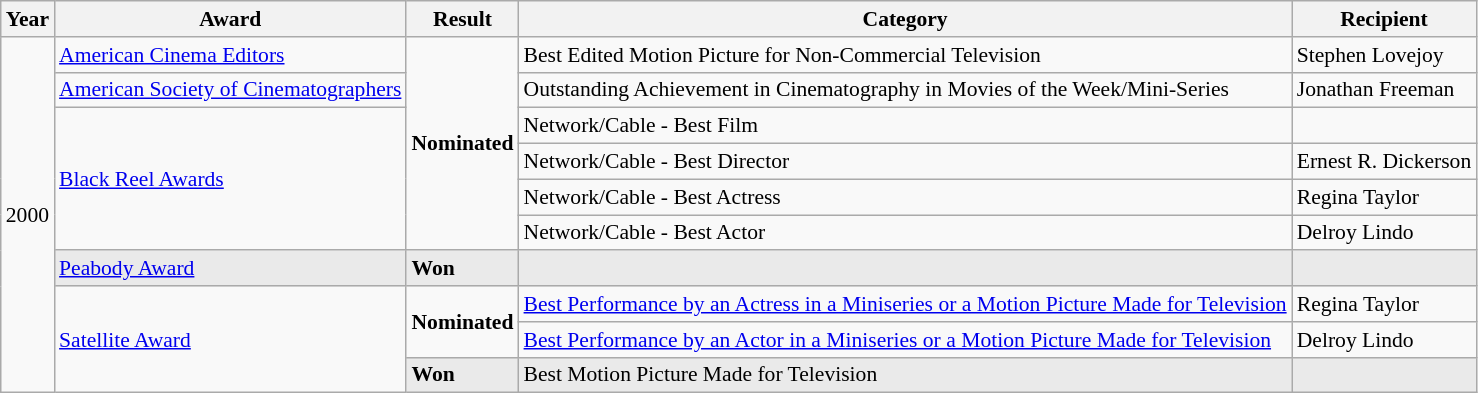<table class="wikitable" style="font-size: 90%;">
<tr>
<th>Year</th>
<th>Award</th>
<th>Result</th>
<th>Category</th>
<th>Recipient</th>
</tr>
<tr>
<td rowspan=10>2000</td>
<td><a href='#'>American Cinema Editors</a></td>
<td rowspan=6><strong>Nominated</strong></td>
<td>Best Edited Motion Picture for Non-Commercial Television</td>
<td>Stephen Lovejoy</td>
</tr>
<tr>
<td><a href='#'>American Society of Cinematographers</a></td>
<td>Outstanding Achievement in Cinematography in Movies of the Week/Mini-Series</td>
<td>Jonathan Freeman</td>
</tr>
<tr>
<td rowspan=4><a href='#'>Black Reel Awards</a></td>
<td>Network/Cable - Best Film</td>
<td></td>
</tr>
<tr>
<td>Network/Cable - Best Director</td>
<td>Ernest R. Dickerson</td>
</tr>
<tr>
<td>Network/Cable - Best Actress</td>
<td>Regina Taylor</td>
</tr>
<tr>
<td>Network/Cable - Best Actor</td>
<td>Delroy Lindo</td>
</tr>
<tr style="background-color: #EAEAEA;">
<td><a href='#'>Peabody Award</a></td>
<td><strong>Won</strong></td>
<td></td>
<td></td>
</tr>
<tr>
<td rowspan=3><a href='#'>Satellite Award</a></td>
<td rowspan=2><strong>Nominated</strong></td>
<td><a href='#'>Best Performance by an Actress in a Miniseries or a Motion Picture Made for Television</a></td>
<td>Regina Taylor</td>
</tr>
<tr>
<td><a href='#'>Best Performance by an Actor in a Miniseries or a Motion Picture Made for Television</a></td>
<td>Delroy Lindo</td>
</tr>
<tr style="background-color: #EAEAEA;">
<td><strong>Won</strong></td>
<td>Best Motion Picture Made for Television</td>
<td></td>
</tr>
</table>
